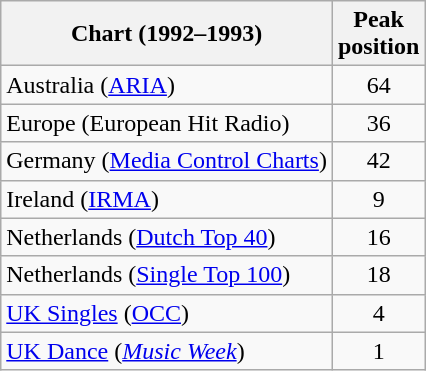<table class="wikitable sortable">
<tr>
<th>Chart (1992–1993)</th>
<th>Peak<br>position</th>
</tr>
<tr>
<td align="left">Australia (<a href='#'>ARIA</a>)</td>
<td align="center">64</td>
</tr>
<tr>
<td align="left">Europe (European Hit Radio)</td>
<td align="center">36</td>
</tr>
<tr>
<td align="left">Germany (<a href='#'>Media Control Charts</a>)</td>
<td align="center">42</td>
</tr>
<tr>
<td align="left">Ireland (<a href='#'>IRMA</a>)</td>
<td align="center">9</td>
</tr>
<tr>
<td align="left">Netherlands (<a href='#'>Dutch Top 40</a>)</td>
<td align="center">16</td>
</tr>
<tr>
<td align="left">Netherlands (<a href='#'>Single Top 100</a>)</td>
<td align="center">18</td>
</tr>
<tr>
<td align="left"><a href='#'>UK Singles</a> (<a href='#'>OCC</a>)</td>
<td align="center">4</td>
</tr>
<tr>
<td align="left"><a href='#'>UK Dance</a> (<em><a href='#'>Music Week</a></em>)</td>
<td align="center">1</td>
</tr>
</table>
